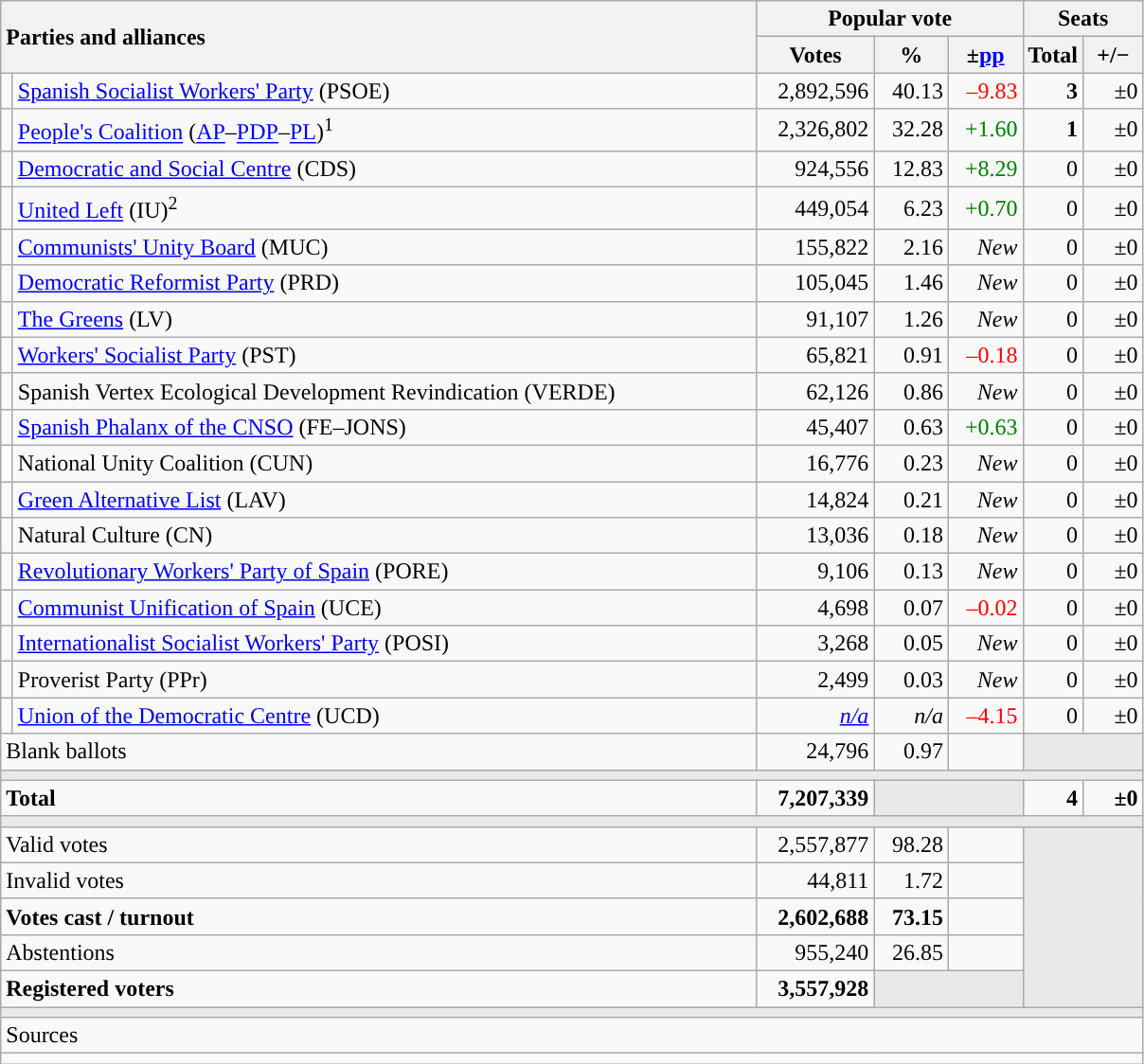<table class="wikitable" style="text-align:right;">
<tr>
<th style="text-align:left;" rowspan="2" colspan="2" width="525">Parties and alliances</th>
<th colspan="3">Popular vote</th>
<th colspan="2">Seats</th>
</tr>
<tr>
<th width="75">Votes</th>
<th width="45">%</th>
<th width="45">±<a href='#'>pp</a></th>
<th width="35">Total</th>
<th width="35">+/−</th>
</tr>
<tr>
<td width="1" style="color:inherit;background:"></td>
<td align="left"><a href='#'>Spanish Socialist Workers' Party</a> (PSOE)</td>
<td>2,892,596</td>
<td>40.13</td>
<td style="color:red;">–9.83</td>
<td><strong>3</strong></td>
<td>±0</td>
</tr>
<tr>
<td style="color:inherit;background:"></td>
<td align="left"><a href='#'>People's Coalition</a> (<a href='#'>AP</a>–<a href='#'>PDP</a>–<a href='#'>PL</a>)<sup>1</sup></td>
<td>2,326,802</td>
<td>32.28</td>
<td style="color:green;">+1.60</td>
<td><strong>1</strong></td>
<td>±0</td>
</tr>
<tr>
<td style="color:inherit;background:"></td>
<td align="left"><a href='#'>Democratic and Social Centre</a> (CDS)</td>
<td>924,556</td>
<td>12.83</td>
<td style="color:green;">+8.29</td>
<td>0</td>
<td>±0</td>
</tr>
<tr>
<td style="color:inherit;background:"></td>
<td align="left"><a href='#'>United Left</a> (IU)<sup>2</sup></td>
<td>449,054</td>
<td>6.23</td>
<td style="color:green;">+0.70</td>
<td>0</td>
<td>±0</td>
</tr>
<tr>
<td style="color:inherit;background:"></td>
<td align="left"><a href='#'>Communists' Unity Board</a> (MUC)</td>
<td>155,822</td>
<td>2.16</td>
<td><em>New</em></td>
<td>0</td>
<td>±0</td>
</tr>
<tr>
<td style="color:inherit;background:"></td>
<td align="left"><a href='#'>Democratic Reformist Party</a> (PRD)</td>
<td>105,045</td>
<td>1.46</td>
<td><em>New</em></td>
<td>0</td>
<td>±0</td>
</tr>
<tr>
<td style="color:inherit;background:"></td>
<td align="left"><a href='#'>The Greens</a> (LV)</td>
<td>91,107</td>
<td>1.26</td>
<td><em>New</em></td>
<td>0</td>
<td>±0</td>
</tr>
<tr>
<td style="color:inherit;background:"></td>
<td align="left"><a href='#'>Workers' Socialist Party</a> (PST)</td>
<td>65,821</td>
<td>0.91</td>
<td style="color:red;">–0.18</td>
<td>0</td>
<td>±0</td>
</tr>
<tr>
<td style="color:inherit;background:"></td>
<td align="left">Spanish Vertex Ecological Development Revindication (VERDE)</td>
<td>62,126</td>
<td>0.86</td>
<td><em>New</em></td>
<td>0</td>
<td>±0</td>
</tr>
<tr>
<td style="color:inherit;background:"></td>
<td align="left"><a href='#'>Spanish Phalanx of the CNSO</a> (FE–JONS)</td>
<td>45,407</td>
<td>0.63</td>
<td style="color:green;">+0.63</td>
<td>0</td>
<td>±0</td>
</tr>
<tr>
<td bgcolor="white"></td>
<td align="left">National Unity Coalition (CUN)</td>
<td>16,776</td>
<td>0.23</td>
<td><em>New</em></td>
<td>0</td>
<td>±0</td>
</tr>
<tr>
<td style="color:inherit;background:"></td>
<td align="left"><a href='#'>Green Alternative List</a> (LAV)</td>
<td>14,824</td>
<td>0.21</td>
<td><em>New</em></td>
<td>0</td>
<td>±0</td>
</tr>
<tr>
<td style="color:inherit;background:"></td>
<td align="left">Natural Culture (CN)</td>
<td>13,036</td>
<td>0.18</td>
<td><em>New</em></td>
<td>0</td>
<td>±0</td>
</tr>
<tr>
<td style="color:inherit;background:"></td>
<td align="left"><a href='#'>Revolutionary Workers' Party of Spain</a> (PORE)</td>
<td>9,106</td>
<td>0.13</td>
<td><em>New</em></td>
<td>0</td>
<td>±0</td>
</tr>
<tr>
<td style="color:inherit;background:"></td>
<td align="left"><a href='#'>Communist Unification of Spain</a> (UCE)</td>
<td>4,698</td>
<td>0.07</td>
<td style="color:red;">–0.02</td>
<td>0</td>
<td>±0</td>
</tr>
<tr>
<td style="color:inherit;background:"></td>
<td align="left"><a href='#'>Internationalist Socialist Workers' Party</a> (POSI)</td>
<td>3,268</td>
<td>0.05</td>
<td><em>New</em></td>
<td>0</td>
<td>±0</td>
</tr>
<tr>
<td style="color:inherit;background:"></td>
<td align="left">Proverist Party (PPr)</td>
<td>2,499</td>
<td>0.03</td>
<td><em>New</em></td>
<td>0</td>
<td>±0</td>
</tr>
<tr>
<td style="color:inherit;background:"></td>
<td align="left"><a href='#'>Union of the Democratic Centre</a> (UCD)</td>
<td><em><a href='#'>n/a</a></em></td>
<td><em>n/a</em></td>
<td style="color:red;">–4.15</td>
<td>0</td>
<td>±0</td>
</tr>
<tr>
<td align="left" colspan="2">Blank ballots</td>
<td>24,796</td>
<td>0.97</td>
<td></td>
<td bgcolor="#E9E9E9" colspan="2"></td>
</tr>
<tr>
<td colspan="7" bgcolor="#E9E9E9"></td>
</tr>
<tr style="font-weight:bold;">
<td align="left" colspan="2">Total</td>
<td>7,207,339</td>
<td bgcolor="#E9E9E9" colspan="2"></td>
<td>4</td>
<td>±0</td>
</tr>
<tr>
<td colspan="7" bgcolor="#E9E9E9"></td>
</tr>
<tr>
<td align="left" colspan="2">Valid votes</td>
<td>2,557,877</td>
<td>98.28</td>
<td></td>
<td bgcolor="#E9E9E9" colspan="2" rowspan="5"></td>
</tr>
<tr>
<td align="left" colspan="2">Invalid votes</td>
<td>44,811</td>
<td>1.72</td>
<td></td>
</tr>
<tr style="font-weight:bold;">
<td align="left" colspan="2">Votes cast / turnout</td>
<td>2,602,688</td>
<td>73.15</td>
<td></td>
</tr>
<tr>
<td align="left" colspan="2">Abstentions</td>
<td>955,240</td>
<td>26.85</td>
<td></td>
</tr>
<tr style="font-weight:bold;">
<td align="left" colspan="2">Registered voters</td>
<td>3,557,928</td>
<td bgcolor="#E9E9E9" colspan="2"></td>
</tr>
<tr>
<td colspan="7" bgcolor="#E9E9E9"></td>
</tr>
<tr>
<td align="left" colspan="7">Sources</td>
</tr>
<tr>
<td colspan="7" style="text-align:left; max-width:790px;"></td>
</tr>
</table>
